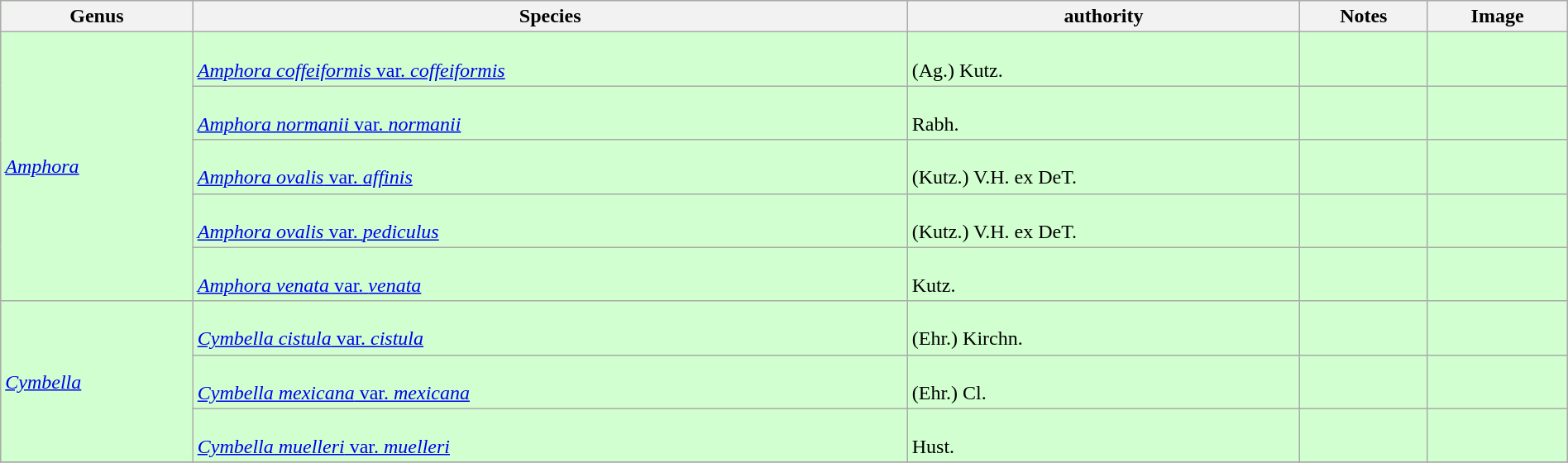<table class="wikitable" align="center" width="100%" style="background:#D1FFCF;">
<tr>
<th>Genus</th>
<th>Species</th>
<th>authority</th>
<th>Notes</th>
<th>Image</th>
</tr>
<tr>
<td rowspan=5><em><a href='#'>Amphora</a></em></td>
<td><br><a href='#'><em>Amphora coffeiformis</em> var. <em>coffeiformis</em></a></td>
<td><br>(Ag.) Kutz.</td>
<td></td>
<td></td>
</tr>
<tr>
<td><br><a href='#'><em>Amphora normanii</em> var. <em>normanii</em></a></td>
<td><br>Rabh.</td>
<td></td>
<td></td>
</tr>
<tr>
<td><br><a href='#'><em>Amphora ovalis</em> var. <em>affinis</em></a></td>
<td><br>(Kutz.) V.H. ex DeT.</td>
<td></td>
<td></td>
</tr>
<tr>
<td><br><a href='#'><em>Amphora ovalis</em> var. <em>pediculus</em></a></td>
<td><br>(Kutz.) V.H. ex DeT.</td>
<td></td>
<td></td>
</tr>
<tr>
<td><br><a href='#'><em>Amphora venata</em> var. <em>venata</em></a></td>
<td><br>Kutz.</td>
<td></td>
<td></td>
</tr>
<tr>
<td rowspan=3><em><a href='#'>Cymbella</a></em></td>
<td><br><a href='#'><em>Cymbella cistula</em> var. <em>cistula</em></a></td>
<td><br>(Ehr.) Kirchn.</td>
<td></td>
<td></td>
</tr>
<tr>
<td><br><a href='#'><em>Cymbella mexicana</em> var. <em>mexicana</em></a></td>
<td><br>(Ehr.) Cl.</td>
<td></td>
<td></td>
</tr>
<tr>
<td><br><a href='#'><em>Cymbella muelleri</em> var. <em>muelleri</em></a></td>
<td><br>Hust.</td>
<td></td>
<td></td>
</tr>
<tr>
</tr>
</table>
